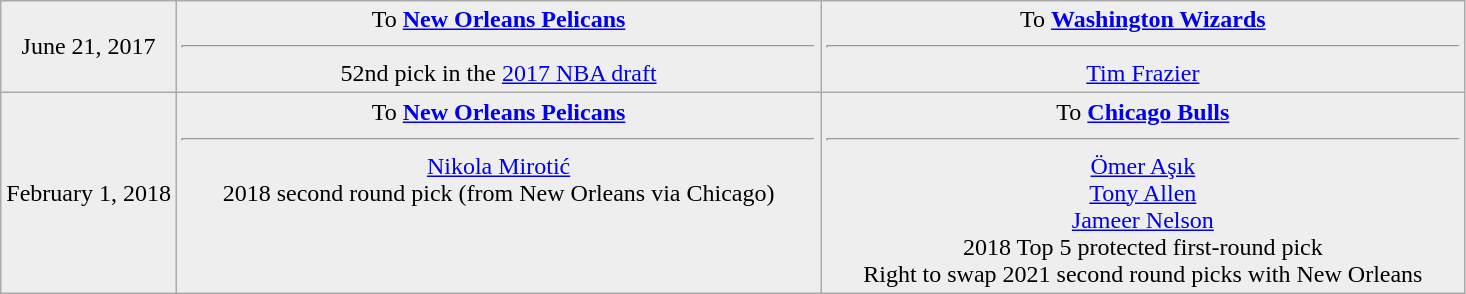<table class="wikitable sortable sortable" style="text-align: center">
<tr style="background:#eee;">
<td style="width:12%">June 21, 2017</td>
<td style="width:44%; vertical-align:top;">To <strong><a href='#'>New Orleans Pelicans</a></strong><hr>52nd pick in the <a href='#'>2017 NBA draft</a></td>
<td style="width:44%; vertical-align:top;">To <strong><a href='#'>Washington Wizards</a></strong><hr><a href='#'>Tim Frazier</a></td>
</tr>
<tr style="background:#eee;">
<td style="width:12%">February 1, 2018</td>
<td style="width:44%; vertical-align:top;">To <strong><a href='#'>New Orleans Pelicans</a></strong><hr><a href='#'>Nikola Mirotić</a><br>2018 second round pick (from New Orleans via Chicago)</td>
<td style="width:44%; vertical-align:top;">To <strong><a href='#'>Chicago Bulls</a></strong><hr><a href='#'>Ömer Aşık</a><br><a href='#'>Tony Allen</a><br><a href='#'>Jameer Nelson</a><br>2018 Top 5 protected first-round pick<br>Right to swap 2021 second round picks with New Orleans</td>
</tr>
</table>
